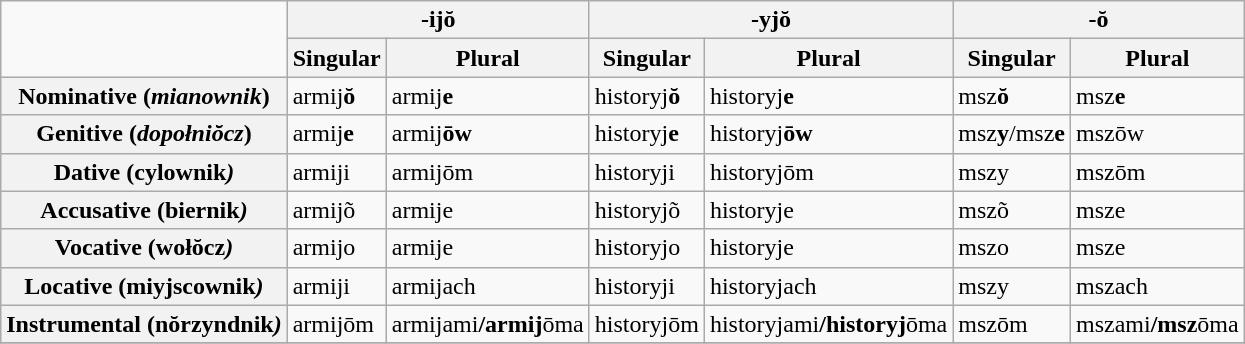<table class="wikitable">
<tr>
<td rowspan="2"></td>
<th colspan="2">-ijŏ</th>
<th colspan="2">-yjŏ</th>
<th colspan="2">-ŏ</th>
</tr>
<tr>
<th>Singular</th>
<th>Plural</th>
<th>Singular</th>
<th>Plural</th>
<th>Singular</th>
<th>Plural</th>
</tr>
<tr>
<th>Nominative (<em>mianownik</em>)</th>
<td>armij<strong>ŏ</strong></td>
<td>armij<strong>e</strong></td>
<td>historyj<strong>ŏ</strong></td>
<td>historyj<strong>e</strong></td>
<td>msz<strong>ŏ</strong></td>
<td>msz<strong>e</strong></td>
</tr>
<tr>
<th>Genitive (<em>dopołniŏcz</em>)</th>
<td>armij<strong>e</strong></td>
<td>armij<strong>ōw</strong></td>
<td>historyj<strong>e</strong></td>
<td>historyj<strong>ōw</strong></td>
<td>msz<strong>y</strong>/msz<strong>e<em></td>
<td>msz</strong>ōw<strong></td>
</tr>
<tr>
<th>Dative (</em>cylownik<em>)</th>
<td>armij</strong>i<strong></td>
<td>armij</strong>ōm<strong></td>
<td>historyj</strong>i<strong></td>
<td>historyj</strong>ōm<strong></td>
<td>msz</strong>y<strong></td>
<td>msz</strong>ōm<strong></td>
</tr>
<tr>
<th>Accusative (</em>biernik<em>)</th>
<td>armij</strong>õ<strong></td>
<td>armij</strong>e<strong></td>
<td>historyj</strong>õ<strong></td>
<td>historyj</strong>e<strong></td>
<td>msz</strong>õ<strong></td>
<td>msz</strong>e<strong></td>
</tr>
<tr>
<th>Vocative (</em>wołŏcz<em>)</th>
<td>armij</strong>o<strong></td>
<td>armij</strong>e<strong></td>
<td>historyj</strong>o<strong></td>
<td>historyj</strong>e<strong></td>
<td>msz</strong>o<strong></td>
<td>msz</strong>e<strong></td>
</tr>
<tr>
<th>Locative (</em>miyjscownik<em>)</th>
<td>armij</strong>i<strong></td>
<td>armij</strong>ach<strong></td>
<td>historyj</strong>i<strong></td>
<td>historyj</strong>ach<strong></td>
<td>msz</strong>y<strong></td>
<td>msz</strong>ach<strong></td>
</tr>
<tr>
<th>Instrumental (</em>nŏrzyndnik<em>)</th>
<td>armij</strong>ōm<strong></td>
<td>armij</strong>ami<strong>/armij</strong>ōma<strong></td>
<td>historyj</strong>ōm<strong></td>
<td>historyj</strong>ami<strong>/historyj</strong>ōma<strong></td>
<td>msz</strong>ōm<strong></td>
<td>msz</strong>ami<strong>/msz</strong>ōma<strong></td>
</tr>
<tr>
</tr>
</table>
